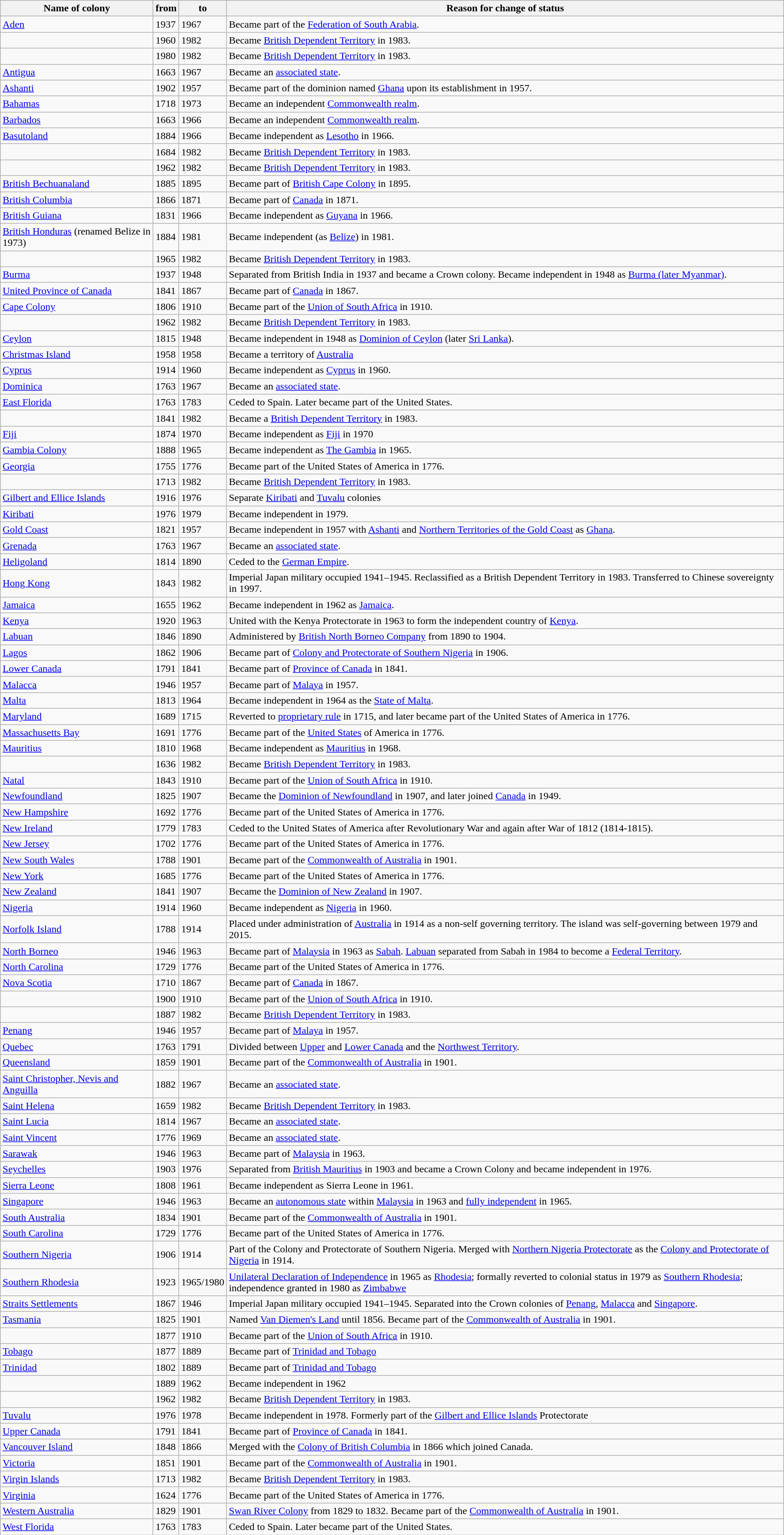<table class="wikitable plainrowheaders sortable">
<tr>
<th>Name of colony</th>
<th>from</th>
<th>to</th>
<th class="unsortable">Reason for change of status</th>
</tr>
<tr>
<td> <a href='#'>Aden</a></td>
<td>1937</td>
<td>1967</td>
<td>Became part of the <a href='#'>Federation of South Arabia</a>.</td>
</tr>
<tr>
<td></td>
<td>1960</td>
<td>1982</td>
<td>Became <a href='#'>British Dependent Territory</a> in 1983.</td>
</tr>
<tr>
<td></td>
<td>1980</td>
<td>1982</td>
<td>Became <a href='#'>British Dependent Territory</a> in 1983.</td>
</tr>
<tr>
<td> <a href='#'>Antigua</a></td>
<td>1663</td>
<td>1967</td>
<td>Became an <a href='#'>associated state</a>.</td>
</tr>
<tr>
<td> <a href='#'>Ashanti</a></td>
<td>1902</td>
<td>1957</td>
<td>Became part of the dominion named <a href='#'>Ghana</a> upon its establishment in 1957.</td>
</tr>
<tr>
<td> <a href='#'>Bahamas</a></td>
<td>1718</td>
<td>1973</td>
<td>Became an independent <a href='#'>Commonwealth realm</a>.</td>
</tr>
<tr>
<td> <a href='#'>Barbados</a></td>
<td>1663</td>
<td>1966</td>
<td>Became an independent <a href='#'>Commonwealth realm</a>.</td>
</tr>
<tr>
<td> <a href='#'>Basutoland</a></td>
<td>1884</td>
<td>1966</td>
<td>Became independent as <a href='#'>Lesotho</a> in 1966.</td>
</tr>
<tr>
<td></td>
<td>1684</td>
<td>1982</td>
<td>Became <a href='#'>British Dependent Territory</a> in 1983.</td>
</tr>
<tr>
<td></td>
<td>1962</td>
<td>1982</td>
<td>Became <a href='#'>British Dependent Territory</a> in 1983.</td>
</tr>
<tr>
<td> <a href='#'>British Bechuanaland</a></td>
<td>1885</td>
<td>1895</td>
<td>Became part of <a href='#'>British Cape Colony</a> in 1895.</td>
</tr>
<tr>
<td> <a href='#'>British Columbia</a></td>
<td>1866</td>
<td>1871</td>
<td>Became part of <a href='#'>Canada</a> in 1871.</td>
</tr>
<tr>
<td> <a href='#'>British Guiana</a></td>
<td>1831</td>
<td>1966</td>
<td>Became independent as <a href='#'>Guyana</a> in 1966.</td>
</tr>
<tr>
<td> <a href='#'>British Honduras</a> (renamed Belize in 1973)</td>
<td>1884</td>
<td>1981</td>
<td>Became independent (as <a href='#'>Belize</a>) in 1981.</td>
</tr>
<tr>
<td></td>
<td>1965</td>
<td>1982</td>
<td>Became <a href='#'>British Dependent Territory</a> in 1983.</td>
</tr>
<tr>
<td> <a href='#'>Burma</a></td>
<td>1937</td>
<td>1948</td>
<td>Separated from British India in 1937 and became a Crown colony. Became independent in 1948 as <a href='#'>Burma (later Myanmar)</a>.</td>
</tr>
<tr>
<td> <a href='#'>United Province of Canada</a></td>
<td>1841</td>
<td>1867</td>
<td>Became part of <a href='#'>Canada</a> in 1867.</td>
</tr>
<tr>
<td> <a href='#'>Cape Colony</a></td>
<td>1806</td>
<td>1910</td>
<td>Became part of the <a href='#'>Union of South Africa</a> in 1910.</td>
</tr>
<tr>
<td></td>
<td>1962</td>
<td>1982</td>
<td>Became <a href='#'>British Dependent Territory</a> in 1983.</td>
</tr>
<tr>
<td> <a href='#'>Ceylon</a></td>
<td>1815</td>
<td>1948</td>
<td>Became independent in 1948 as <a href='#'>Dominion of Ceylon</a> (later <a href='#'>Sri Lanka</a>).</td>
</tr>
<tr>
<td> <a href='#'>Christmas Island</a></td>
<td>1958</td>
<td>1958</td>
<td>Became a territory of <a href='#'>Australia</a></td>
</tr>
<tr>
<td> <a href='#'>Cyprus</a></td>
<td>1914</td>
<td>1960</td>
<td>Became independent as <a href='#'>Cyprus</a> in 1960.</td>
</tr>
<tr>
<td> <a href='#'>Dominica</a></td>
<td>1763</td>
<td>1967</td>
<td>Became an <a href='#'>associated state</a>.</td>
</tr>
<tr>
<td> <a href='#'>East Florida</a></td>
<td>1763</td>
<td>1783</td>
<td>Ceded to Spain. Later became part of the United States.</td>
</tr>
<tr>
<td></td>
<td>1841</td>
<td>1982</td>
<td>Became a <a href='#'>British Dependent Territory</a> in 1983.</td>
</tr>
<tr>
<td> <a href='#'>Fiji</a></td>
<td>1874</td>
<td>1970</td>
<td>Became independent as <a href='#'>Fiji</a> in 1970</td>
</tr>
<tr>
<td> <a href='#'>Gambia Colony</a></td>
<td>1888</td>
<td>1965</td>
<td>Became independent as <a href='#'>The Gambia</a> in 1965.</td>
</tr>
<tr>
<td> <a href='#'>Georgia</a></td>
<td>1755</td>
<td>1776</td>
<td>Became part of the United States of America in 1776.</td>
</tr>
<tr>
<td></td>
<td>1713</td>
<td>1982</td>
<td>Became <a href='#'>British Dependent Territory</a> in 1983.</td>
</tr>
<tr>
<td> <a href='#'>Gilbert and Ellice Islands</a></td>
<td>1916</td>
<td>1976</td>
<td>Separate <a href='#'>Kiribati</a> and <a href='#'>Tuvalu</a> colonies</td>
</tr>
<tr>
<td> <a href='#'>Kiribati</a></td>
<td>1976</td>
<td>1979</td>
<td>Became independent in 1979.</td>
</tr>
<tr>
<td> <a href='#'>Gold Coast</a></td>
<td>1821</td>
<td>1957</td>
<td>Became independent in 1957 with <a href='#'>Ashanti</a> and <a href='#'>Northern Territories of the Gold Coast</a> as <a href='#'>Ghana</a>.</td>
</tr>
<tr>
<td> <a href='#'>Grenada</a></td>
<td>1763</td>
<td>1967</td>
<td>Became an <a href='#'>associated state</a>.</td>
</tr>
<tr>
<td> <a href='#'>Heligoland</a></td>
<td>1814</td>
<td>1890</td>
<td>Ceded to the <a href='#'>German Empire</a>.</td>
</tr>
<tr>
<td> <a href='#'>Hong Kong</a></td>
<td>1843</td>
<td>1982</td>
<td>Imperial Japan military occupied 1941–1945. Reclassified as a British Dependent Territory in 1983. Transferred to Chinese sovereignty in 1997.</td>
</tr>
<tr>
<td> <a href='#'>Jamaica</a></td>
<td>1655</td>
<td>1962</td>
<td>Became independent in 1962 as <a href='#'>Jamaica</a>.</td>
</tr>
<tr>
<td> <a href='#'>Kenya</a></td>
<td>1920</td>
<td>1963</td>
<td>United with the Kenya Protectorate in 1963 to form the independent country of <a href='#'>Kenya</a>.</td>
</tr>
<tr>
<td> <a href='#'>Labuan</a></td>
<td>1846</td>
<td>1890</td>
<td>Administered by <a href='#'>British North Borneo Company</a> from 1890 to 1904.</td>
</tr>
<tr>
<td> <a href='#'>Lagos</a></td>
<td>1862</td>
<td>1906</td>
<td>Became part of <a href='#'>Colony and Protectorate of Southern Nigeria</a> in 1906.</td>
</tr>
<tr>
<td> <a href='#'>Lower Canada</a></td>
<td>1791</td>
<td>1841</td>
<td>Became part of <a href='#'>Province of Canada</a> in 1841.</td>
</tr>
<tr>
<td> <a href='#'>Malacca</a></td>
<td>1946</td>
<td>1957</td>
<td>Became part of <a href='#'>Malaya</a> in 1957.</td>
</tr>
<tr>
<td> <a href='#'>Malta</a></td>
<td>1813</td>
<td>1964</td>
<td>Became independent in 1964 as the <a href='#'>State of Malta</a>.</td>
</tr>
<tr>
<td> <a href='#'>Maryland</a></td>
<td>1689</td>
<td>1715</td>
<td>Reverted to <a href='#'>proprietary rule</a> in 1715, and later became part of the United States of America in 1776.</td>
</tr>
<tr>
<td> <a href='#'>Massachusetts Bay</a></td>
<td>1691</td>
<td>1776</td>
<td>Became part of the <a href='#'>United States</a> of America in 1776.</td>
</tr>
<tr>
<td> <a href='#'>Mauritius</a></td>
<td>1810</td>
<td>1968</td>
<td>Became independent as <a href='#'>Mauritius</a> in 1968.</td>
</tr>
<tr>
<td></td>
<td>1636</td>
<td>1982</td>
<td>Became <a href='#'>British Dependent Territory</a> in 1983.</td>
</tr>
<tr>
<td> <a href='#'>Natal</a></td>
<td>1843</td>
<td>1910</td>
<td>Became part of the <a href='#'>Union of South Africa</a> in 1910.</td>
</tr>
<tr>
<td> <a href='#'>Newfoundland</a></td>
<td>1825</td>
<td>1907</td>
<td>Became the <a href='#'>Dominion of Newfoundland</a> in 1907, and later joined <a href='#'>Canada</a> in 1949.</td>
</tr>
<tr>
<td> <a href='#'>New Hampshire</a></td>
<td>1692</td>
<td>1776</td>
<td>Became part of the United States of America in 1776.</td>
</tr>
<tr>
<td> <a href='#'>New Ireland</a></td>
<td>1779</td>
<td>1783</td>
<td>Ceded to the United States of America after Revolutionary War and again after War of 1812 (1814-1815).</td>
</tr>
<tr>
<td> <a href='#'>New Jersey</a></td>
<td>1702</td>
<td>1776</td>
<td>Became part of the United States of America in 1776.</td>
</tr>
<tr>
<td> <a href='#'>New South Wales</a></td>
<td>1788</td>
<td>1901</td>
<td>Became part of the <a href='#'>Commonwealth of Australia</a> in 1901.</td>
</tr>
<tr>
<td> <a href='#'>New York</a></td>
<td>1685</td>
<td>1776</td>
<td>Became part of the United States of America in 1776.</td>
</tr>
<tr>
<td> <a href='#'>New Zealand</a></td>
<td>1841</td>
<td>1907</td>
<td>Became the <a href='#'>Dominion of New Zealand</a> in 1907.</td>
</tr>
<tr>
<td> <a href='#'>Nigeria</a></td>
<td>1914</td>
<td>1960</td>
<td>Became independent as <a href='#'>Nigeria</a> in 1960.</td>
</tr>
<tr>
<td> <a href='#'>Norfolk Island</a></td>
<td>1788</td>
<td>1914</td>
<td>Placed under administration of <a href='#'>Australia</a> in 1914 as a non-self governing territory. The island was self-governing between 1979 and 2015.</td>
</tr>
<tr>
<td> <a href='#'>North Borneo</a></td>
<td>1946</td>
<td>1963</td>
<td>Became part of <a href='#'>Malaysia</a> in 1963 as <a href='#'>Sabah</a>. <a href='#'>Labuan</a> separated from Sabah in 1984 to become a <a href='#'>Federal Territory</a>.</td>
</tr>
<tr>
<td> <a href='#'>North Carolina</a></td>
<td>1729</td>
<td>1776</td>
<td>Became part of the United States of America in 1776.</td>
</tr>
<tr>
<td> <a href='#'>Nova Scotia</a></td>
<td>1710</td>
<td>1867</td>
<td>Became part of <a href='#'>Canada</a> in 1867.</td>
</tr>
<tr>
<td></td>
<td>1900</td>
<td>1910</td>
<td>Became part of the <a href='#'>Union of South Africa</a> in 1910.</td>
</tr>
<tr>
<td></td>
<td>1887</td>
<td>1982</td>
<td>Became <a href='#'>British Dependent Territory</a> in 1983.</td>
</tr>
<tr>
<td> <a href='#'>Penang</a></td>
<td>1946</td>
<td>1957</td>
<td>Became part of <a href='#'>Malaya</a> in 1957.</td>
</tr>
<tr>
<td> <a href='#'>Quebec</a></td>
<td>1763</td>
<td>1791</td>
<td>Divided between <a href='#'>Upper</a> and <a href='#'>Lower Canada</a> and the <a href='#'>Northwest Territory</a>.</td>
</tr>
<tr>
<td> <a href='#'>Queensland</a></td>
<td>1859</td>
<td>1901</td>
<td>Became part of the <a href='#'>Commonwealth of Australia</a> in 1901.</td>
</tr>
<tr>
<td> <a href='#'>Saint Christopher, Nevis and Anguilla</a></td>
<td>1882</td>
<td>1967</td>
<td>Became an <a href='#'>associated state</a>.</td>
</tr>
<tr>
<td> <a href='#'>Saint Helena</a></td>
<td>1659</td>
<td>1982</td>
<td>Became <a href='#'>British Dependent Territory</a> in 1983.</td>
</tr>
<tr>
<td> <a href='#'>Saint Lucia</a></td>
<td>1814</td>
<td>1967</td>
<td>Became an <a href='#'>associated state</a>.</td>
</tr>
<tr>
<td> <a href='#'>Saint Vincent</a></td>
<td>1776</td>
<td>1969</td>
<td>Became an <a href='#'>associated state</a>.</td>
</tr>
<tr>
<td> <a href='#'>Sarawak</a></td>
<td>1946</td>
<td>1963</td>
<td>Became part of <a href='#'>Malaysia</a> in 1963.</td>
</tr>
<tr>
<td> <a href='#'>Seychelles</a></td>
<td>1903</td>
<td>1976</td>
<td>Separated from <a href='#'>British Mauritius</a> in 1903 and became a Crown Colony and became independent in 1976.</td>
</tr>
<tr>
<td> <a href='#'>Sierra Leone</a></td>
<td>1808</td>
<td>1961</td>
<td>Became independent as Sierra Leone in 1961.</td>
</tr>
<tr>
<td> <a href='#'>Singapore</a></td>
<td>1946</td>
<td>1963</td>
<td>Became an <a href='#'>autonomous state</a> within <a href='#'>Malaysia</a> in 1963 and <a href='#'>fully independent</a> in 1965.</td>
</tr>
<tr>
<td> <a href='#'>South Australia</a></td>
<td>1834</td>
<td>1901</td>
<td>Became part of the <a href='#'>Commonwealth of Australia</a> in 1901.</td>
</tr>
<tr>
<td> <a href='#'>South Carolina</a></td>
<td>1729</td>
<td>1776</td>
<td>Became part of the United States of America in 1776.</td>
</tr>
<tr>
<td> <a href='#'>Southern Nigeria</a></td>
<td>1906</td>
<td>1914</td>
<td>Part of the Colony and Protectorate of Southern Nigeria. Merged with <a href='#'>Northern Nigeria Protectorate</a> as the <a href='#'>Colony and Protectorate of Nigeria</a> in 1914.</td>
</tr>
<tr>
<td> <a href='#'>Southern Rhodesia</a></td>
<td>1923</td>
<td>1965/1980</td>
<td><a href='#'>Unilateral Declaration of Independence</a> in 1965 as <a href='#'>Rhodesia</a>; formally reverted to colonial status in 1979 as <a href='#'>Southern Rhodesia</a>; independence granted in 1980 as <a href='#'>Zimbabwe</a></td>
</tr>
<tr>
<td> <a href='#'>Straits Settlements</a></td>
<td>1867</td>
<td>1946</td>
<td>Imperial Japan military occupied 1941–1945. Separated into the Crown colonies of <a href='#'>Penang</a>, <a href='#'>Malacca</a> and <a href='#'>Singapore</a>.</td>
</tr>
<tr>
<td> <a href='#'>Tasmania</a></td>
<td>1825</td>
<td>1901</td>
<td>Named <a href='#'>Van Diemen's Land</a> until 1856. Became part of the <a href='#'>Commonwealth of Australia</a> in 1901.</td>
</tr>
<tr>
<td></td>
<td>1877</td>
<td>1910</td>
<td>Became part of the <a href='#'>Union of South Africa</a> in 1910.</td>
</tr>
<tr>
<td> <a href='#'>Tobago</a></td>
<td>1877</td>
<td>1889</td>
<td>Became part of <a href='#'>Trinidad and Tobago</a></td>
</tr>
<tr>
<td> <a href='#'>Trinidad</a></td>
<td>1802</td>
<td>1889</td>
<td>Became part of <a href='#'>Trinidad and Tobago</a></td>
</tr>
<tr>
<td></td>
<td>1889</td>
<td>1962</td>
<td>Became independent in 1962</td>
</tr>
<tr>
<td></td>
<td>1962</td>
<td>1982</td>
<td>Became <a href='#'>British Dependent Territory</a> in 1983.</td>
</tr>
<tr>
<td> <a href='#'>Tuvalu</a></td>
<td>1976</td>
<td>1978</td>
<td>Became independent in 1978. Formerly part of the <a href='#'>Gilbert and Ellice Islands</a> Protectorate</td>
</tr>
<tr>
<td> <a href='#'>Upper Canada</a></td>
<td>1791</td>
<td>1841</td>
<td>Became part of <a href='#'>Province of Canada</a> in 1841.</td>
</tr>
<tr>
<td> <a href='#'>Vancouver Island</a></td>
<td>1848</td>
<td>1866</td>
<td>Merged with the <a href='#'>Colony of British Columbia</a> in 1866 which joined Canada.</td>
</tr>
<tr>
<td> <a href='#'>Victoria</a></td>
<td>1851</td>
<td>1901</td>
<td>Became part of the <a href='#'>Commonwealth of Australia</a> in 1901.</td>
</tr>
<tr>
<td> <a href='#'>Virgin Islands</a></td>
<td>1713</td>
<td>1982</td>
<td>Became <a href='#'>British Dependent Territory</a> in 1983.</td>
</tr>
<tr>
<td> <a href='#'>Virginia</a></td>
<td>1624</td>
<td>1776</td>
<td>Became part of the United States of America in 1776.</td>
</tr>
<tr>
<td> <a href='#'>Western Australia</a></td>
<td>1829</td>
<td>1901</td>
<td><a href='#'>Swan River Colony</a> from 1829 to 1832. Became part of the <a href='#'>Commonwealth of Australia</a> in 1901.</td>
</tr>
<tr>
<td> <a href='#'>West Florida</a></td>
<td>1763</td>
<td>1783</td>
<td>Ceded to Spain. Later became part of the United States.</td>
</tr>
</table>
